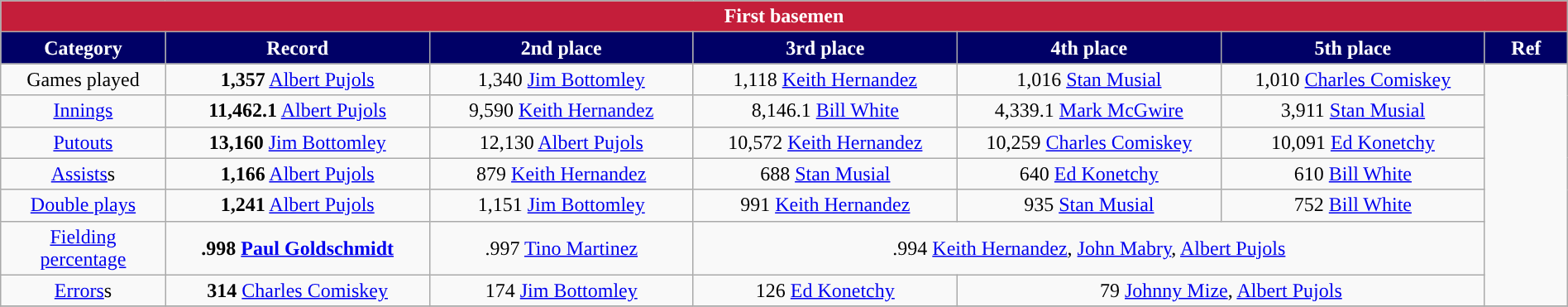<table class="wikitable" style="text-align:center; width:100%">
<tr>
<th colspan=7 style="background:#C41E3A;color:#FFFFFF;">First basemen</th>
</tr>
<tr>
<th scope="col" width=10% style="background:#000066;color:#FFFFFF;">Category</th>
<th scope="col" width=16% style="background:#000066;color:#FFFFFF;">Record</th>
<th scope="col" width=16% style="background:#000066;color:#FFFFFF;">2nd place</th>
<th scope="col" width=16% style="background:#000066;color:#FFFFFF;">3rd place</th>
<th scope="col" width=16% style="background:#000066;color:#FFFFFF;">4th place</th>
<th scope="col" width=16% style="background:#000066;color:#FFFFFF;">5th place</th>
<th scope="col" width=5% style="background:#000066;color:#FFFFFF;">Ref</th>
</tr>
<tr>
<td>Games played</td>
<td><strong>1,357</strong> <a href='#'>Albert Pujols</a></td>
<td>1,340 <a href='#'>Jim Bottomley</a></td>
<td>1,118 <a href='#'>Keith Hernandez</a></td>
<td>1,016 <a href='#'>Stan Musial</a></td>
<td>1,010 <a href='#'>Charles Comiskey</a></td>
<td rowspan="7" style="text-align: center;"></td>
</tr>
<tr>
<td><a href='#'>Innings</a></td>
<td><strong>11,462.1</strong> <a href='#'>Albert Pujols</a></td>
<td>9,590 <a href='#'>Keith Hernandez</a></td>
<td>8,146.1 <a href='#'>Bill White</a></td>
<td>4,339.1 <a href='#'>Mark McGwire</a></td>
<td>3,911 <a href='#'>Stan Musial</a></td>
</tr>
<tr>
<td><a href='#'>Putouts</a></td>
<td><strong>13,160</strong> <a href='#'>Jim Bottomley</a></td>
<td>12,130 <a href='#'>Albert Pujols</a></td>
<td>10,572 <a href='#'>Keith Hernandez</a></td>
<td>10,259 <a href='#'>Charles Comiskey</a></td>
<td>10,091 <a href='#'>Ed Konetchy</a></td>
</tr>
<tr>
<td><a href='#'>Assists</a>s</td>
<td><strong>1,166</strong> <a href='#'>Albert Pujols</a></td>
<td>879 <a href='#'>Keith Hernandez</a></td>
<td>688 <a href='#'>Stan Musial</a></td>
<td>640 <a href='#'>Ed Konetchy</a></td>
<td>610 <a href='#'>Bill White</a></td>
</tr>
<tr>
<td><a href='#'>Double plays</a></td>
<td><strong>1,241</strong> <a href='#'>Albert Pujols</a></td>
<td>1,151 <a href='#'>Jim Bottomley</a></td>
<td>991 <a href='#'>Keith Hernandez</a></td>
<td>935 <a href='#'>Stan Musial</a></td>
<td>752 <a href='#'>Bill White</a></td>
</tr>
<tr>
<td><a href='#'>Fielding percentage</a></td>
<td><strong>.998</strong> <strong><a href='#'>Paul Goldschmidt</a></strong></td>
<td>.997 <a href='#'>Tino Martinez</a></td>
<td colspan="3" style="text-align: center;">.994 <a href='#'>Keith Hernandez</a>, <a href='#'>John Mabry</a>, <a href='#'>Albert Pujols</a></td>
</tr>
<tr>
<td><a href='#'>Errors</a>s</td>
<td><strong>314</strong> <a href='#'>Charles Comiskey</a></td>
<td>174 <a href='#'>Jim Bottomley</a></td>
<td>126 <a href='#'>Ed Konetchy</a></td>
<td colspan="2" style="text-align: center;">79 <a href='#'>Johnny Mize</a>, <a href='#'>Albert Pujols</a></td>
</tr>
<tr>
</tr>
</table>
